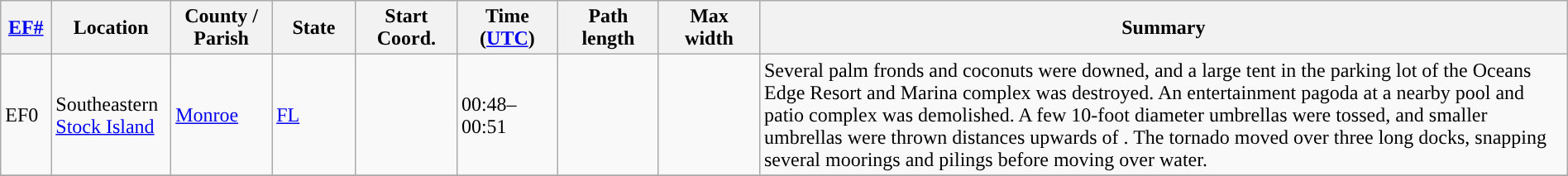<table class="wikitable sortable" style="width:100%;">
<tr>
<th scope="col" style="width:3%; text-align:center;"><a href='#'>EF#</a></th>
<th scope="col" style="width:7%; text-align:center;" class="unsortable">Location</th>
<th scope="col" style="width:6%; text-align:center;" class="unsortable">County / Parish</th>
<th scope="col" style="width:5%; text-align:center;">State</th>
<th scope="col" style="width:6%; text-align:center;">Start Coord.</th>
<th scope="col" style="width:6%; text-align:center;">Time (<a href='#'>UTC</a>)</th>
<th scope="col" style="width:6%; text-align:center;">Path length</th>
<th scope="col" style="width:6%; text-align:center;">Max width</th>
<th scope="col" class="unsortable" style="width:48%; text-align:center;">Summary</th>
</tr>
<tr>
<td>EF0</td>
<td>Southeastern <a href='#'>Stock Island</a></td>
<td><a href='#'>Monroe</a></td>
<td><a href='#'>FL</a></td>
<td></td>
<td>00:48–00:51</td>
<td></td>
<td></td>
<td>Several palm fronds and coconuts were downed, and a large tent in the parking lot of the Oceans Edge Resort and Marina complex was destroyed. An entertainment pagoda at a nearby pool and patio complex was demolished. A few 10-foot diameter umbrellas were tossed, and smaller umbrellas were thrown distances upwards of . The tornado moved over three long docks, snapping several moorings and pilings before moving over water.</td>
</tr>
<tr>
</tr>
</table>
